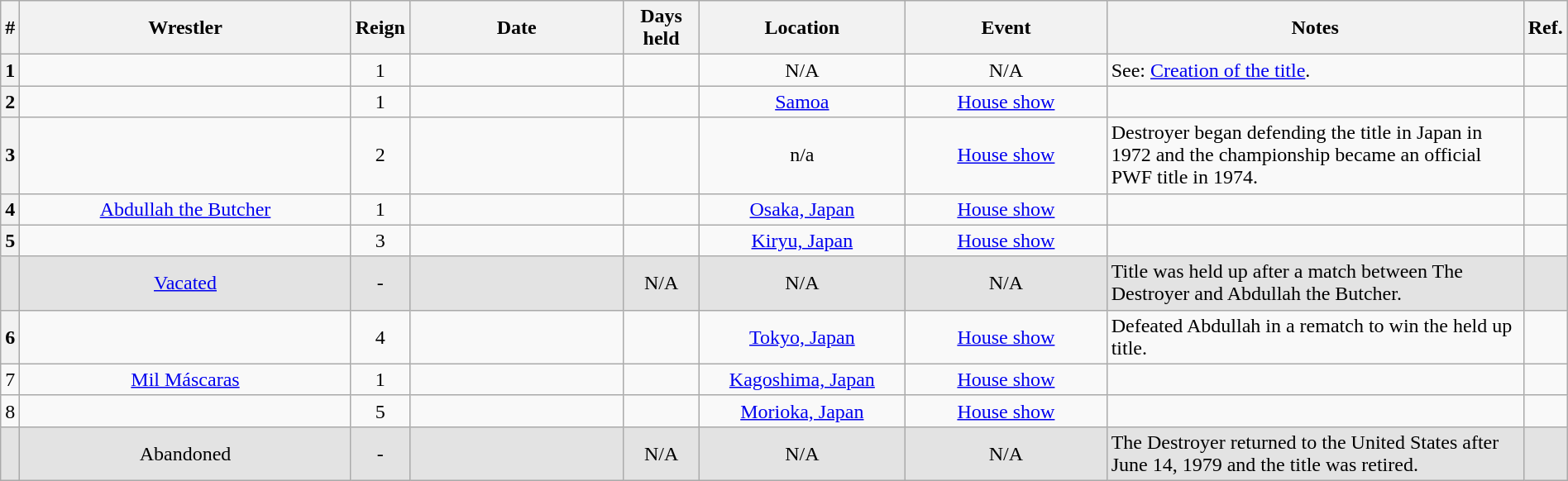<table class="wikitable sortable" width=100% style="text-align: center">
<tr>
<th width=0 data-sort-type="number">#</th>
<th style="width:23%">Wrestler</th>
<th style="width:0%">Reign</th>
<th style="width:15%">Date</th>
<th style="width:5%">Days held</th>
<th style="width:14%">Location</th>
<th style="width:14%">Event</th>
<th style="width:56%" class="unsortable">Notes</th>
<th style="width:0%" class="unsortable">Ref.</th>
</tr>
<tr>
<th>1</th>
<td></td>
<td>1</td>
<td></td>
<td></td>
<td>N/A</td>
<td>N/A</td>
<td align=left>See: <a href='#'>Creation of the title</a>.</td>
<td> </td>
</tr>
<tr>
<th>2</th>
<td></td>
<td>1</td>
<td></td>
<td></td>
<td><a href='#'>Samoa</a></td>
<td><a href='#'>House show</a></td>
<td align=left> </td>
<td> </td>
</tr>
<tr>
<th>3</th>
<td></td>
<td>2</td>
<td></td>
<td></td>
<td>n/a</td>
<td><a href='#'>House show</a></td>
<td align=left>Destroyer began defending the title in Japan in 1972 and the championship became an official PWF title in 1974.</td>
<td> </td>
</tr>
<tr>
<th>4</th>
<td><a href='#'>Abdullah the Butcher</a></td>
<td>1</td>
<td></td>
<td></td>
<td><a href='#'>Osaka, Japan</a></td>
<td><a href='#'>House show</a></td>
<td align=left> </td>
<td> </td>
</tr>
<tr>
<th>5</th>
<td></td>
<td>3</td>
<td></td>
<td></td>
<td><a href='#'>Kiryu, Japan</a></td>
<td><a href='#'>House show</a></td>
<td align=left> </td>
<td> </td>
</tr>
<tr style="background: #e3e3e3;">
<td></td>
<td><a href='#'>Vacated</a></td>
<td>-</td>
<td></td>
<td>N/A</td>
<td>N/A</td>
<td>N/A</td>
<td align=left>Title was held up after a match between The Destroyer and Abdullah the Butcher.</td>
<td> </td>
</tr>
<tr>
<th>6</th>
<td></td>
<td>4</td>
<td></td>
<td></td>
<td><a href='#'>Tokyo, Japan</a></td>
<td><a href='#'>House show</a></td>
<td align=left>Defeated Abdullah in a rematch to win the held up title.</td>
<td> </td>
</tr>
<tr>
<td>7</td>
<td><a href='#'>Mil Máscaras</a></td>
<td>1</td>
<td></td>
<td></td>
<td><a href='#'>Kagoshima, Japan</a></td>
<td><a href='#'>House show</a></td>
<td align=left> </td>
<td></td>
</tr>
<tr>
<td>8</td>
<td></td>
<td>5</td>
<td></td>
<td></td>
<td><a href='#'>Morioka, Japan</a></td>
<td><a href='#'>House show</a></td>
<td align=left> </td>
<td> </td>
</tr>
<tr style="background: #e3e3e3;">
<td></td>
<td>Abandoned</td>
<td>-</td>
<td></td>
<td>N/A</td>
<td>N/A</td>
<td>N/A</td>
<td align=left>The Destroyer returned to the United States after June 14, 1979 and the title was retired.</td>
<td> </td>
</tr>
</table>
